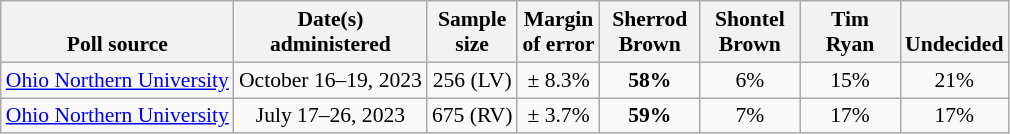<table class="wikitable" style="font-size:90%;text-align:center;">
<tr style="vertical-align:bottom">
<th>Poll source</th>
<th>Date(s)<br>administered</th>
<th>Sample<br>size</th>
<th>Margin<br>of error</th>
<th style="width:60px;">Sherrod<br>Brown</th>
<th style="width:60px;">Shontel<br>Brown</th>
<th style="width:60px;">Tim<br>Ryan</th>
<th>Undecided</th>
</tr>
<tr>
<td style="text-align:left;"><a href='#'>Ohio Northern University</a></td>
<td>October 16–19, 2023</td>
<td>256 (LV)</td>
<td>± 8.3%</td>
<td><strong>58%</strong></td>
<td>6%</td>
<td>15%</td>
<td>21%</td>
</tr>
<tr>
<td style="text-align:left;"><a href='#'>Ohio Northern University</a></td>
<td>July 17–26, 2023</td>
<td>675 (RV)</td>
<td>± 3.7%</td>
<td><strong>59%</strong></td>
<td>7%</td>
<td>17%</td>
<td>17%</td>
</tr>
</table>
